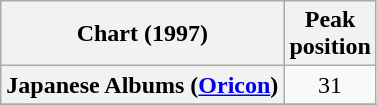<table class="wikitable plainrowheaders">
<tr>
<th scope="col">Chart (1997)</th>
<th scope="col">Peak <br>position</th>
</tr>
<tr>
<th scope="row">Japanese Albums (<a href='#'>Oricon</a>)</th>
<td align="center">31</td>
</tr>
<tr>
</tr>
<tr>
</tr>
</table>
